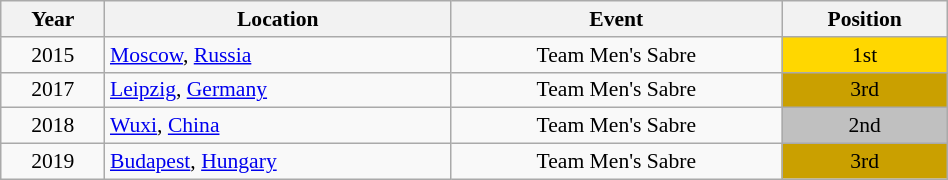<table class="wikitable" width="50%" style="font-size:90%; text-align:center;">
<tr>
<th>Year</th>
<th>Location</th>
<th>Event</th>
<th>Position</th>
</tr>
<tr>
<td>2015</td>
<td rowspan="1" align="left"> <a href='#'>Moscow</a>, <a href='#'>Russia</a></td>
<td>Team Men's Sabre</td>
<td bgcolor="gold">1st</td>
</tr>
<tr>
<td rowspan="1">2017</td>
<td rowspan="1" align="left"> <a href='#'>Leipzig</a>, <a href='#'>Germany</a></td>
<td>Team Men's Sabre</td>
<td bgcolor="caramel">3rd</td>
</tr>
<tr>
<td>2018</td>
<td rowspan="1" align="left"> <a href='#'>Wuxi</a>, <a href='#'>China</a></td>
<td>Team Men's Sabre</td>
<td bgcolor="silver">2nd</td>
</tr>
<tr>
<td>2019</td>
<td rowspan="1" align="left"> <a href='#'>Budapest</a>, <a href='#'>Hungary</a></td>
<td>Team Men's Sabre</td>
<td bgcolor="caramel">3rd</td>
</tr>
</table>
